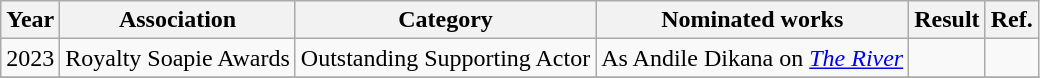<table class="wikitable sortable">
<tr>
<th>Year</th>
<th>Association</th>
<th>Category</th>
<th>Nominated works</th>
<th>Result</th>
<th>Ref.</th>
</tr>
<tr>
<td>2023</td>
<td>Royalty Soapie Awards</td>
<td>Outstanding Supporting Actor</td>
<td>As Andile Dikana on <em> <a href='#'>The River</a></em></td>
<td></td>
<td></td>
</tr>
<tr>
</tr>
</table>
